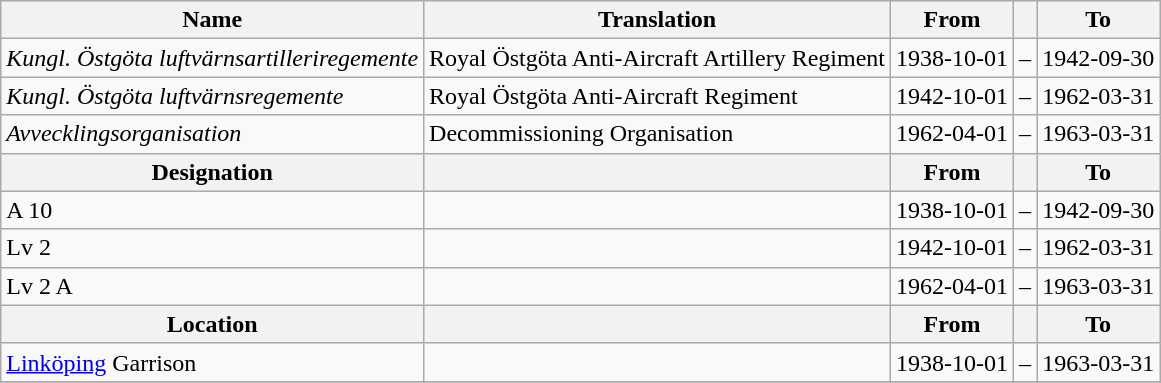<table class="wikitable">
<tr>
<th style="font-weight:bold;">Name</th>
<th style="font-weight:bold;">Translation</th>
<th style="text-align: center; font-weight:bold;">From</th>
<th></th>
<th style="text-align: center; font-weight:bold;">To</th>
</tr>
<tr>
<td style="font-style:italic;">Kungl. Östgöta luftvärnsartilleriregemente</td>
<td>Royal Östgöta Anti-Aircraft Artillery Regiment</td>
<td>1938-10-01</td>
<td>–</td>
<td>1942-09-30</td>
</tr>
<tr>
<td style="font-style:italic;">Kungl. Östgöta luftvärnsregemente</td>
<td>Royal Östgöta Anti-Aircraft Regiment</td>
<td>1942-10-01</td>
<td>–</td>
<td>1962-03-31</td>
</tr>
<tr>
<td style="font-style:italic;">Avvecklingsorganisation</td>
<td>Decommissioning Organisation</td>
<td>1962-04-01</td>
<td>–</td>
<td>1963-03-31</td>
</tr>
<tr>
<th style="font-weight:bold;">Designation</th>
<th style="font-weight:bold;"></th>
<th style="text-align: center; font-weight:bold;">From</th>
<th></th>
<th style="text-align: center; font-weight:bold;">To</th>
</tr>
<tr>
<td>A 10</td>
<td></td>
<td style="text-align: center;">1938-10-01</td>
<td style="text-align: center;">–</td>
<td style="text-align: center;">1942-09-30</td>
</tr>
<tr>
<td>Lv 2</td>
<td></td>
<td style="text-align: center;">1942-10-01</td>
<td style="text-align: center;">–</td>
<td style="text-align: center;">1962-03-31</td>
</tr>
<tr>
<td>Lv 2 A</td>
<td></td>
<td style="text-align: center;">1962-04-01</td>
<td style="text-align: center;">–</td>
<td style="text-align: center;">1963-03-31</td>
</tr>
<tr>
<th style="font-weight:bold;">Location</th>
<th style="font-weight:bold;"></th>
<th style="text-align: center; font-weight:bold;">From</th>
<th></th>
<th style="text-align: center; font-weight:bold;">To</th>
</tr>
<tr>
<td><a href='#'>Linköping</a> Garrison</td>
<td></td>
<td style="text-align: center;">1938-10-01</td>
<td style="text-align: center;">–</td>
<td style="text-align: center;">1963-03-31</td>
</tr>
<tr>
</tr>
</table>
